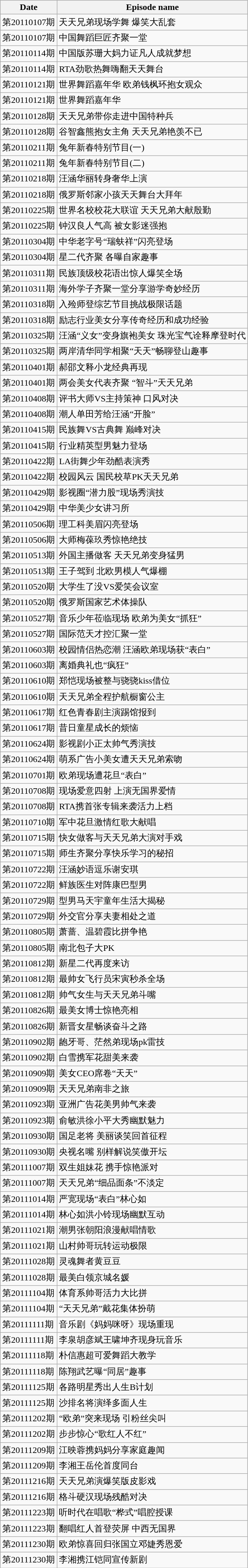<table class="wikitable mw-collapsible mw-collapsed">
<tr>
<th>Date</th>
<th>Episode name</th>
</tr>
<tr>
<td>第20110107期</td>
<td>天天兄弟现场学舞 爆笑大乱套</td>
</tr>
<tr>
<td>第20110107期</td>
<td>中国舞蹈巨匠齐聚一堂</td>
</tr>
<tr>
<td>第20110114期</td>
<td>中国版苏珊大妈力证凡人成就梦想</td>
</tr>
<tr>
<td>第20110114期</td>
<td>RTA劲歌热舞嗨翻天天舞台</td>
</tr>
<tr>
<td>第20110121期</td>
<td>世界舞蹈嘉年华 欧弟钱枫环抱女观众</td>
</tr>
<tr>
<td>第20110121期</td>
<td>世界舞蹈嘉年华</td>
</tr>
<tr>
<td>第20110128期</td>
<td>天天兄弟带你走进中国特种兵</td>
</tr>
<tr>
<td>第20110128期</td>
<td>谷智鑫熊抱女主角 天天兄弟艳羡不已</td>
</tr>
<tr>
<td>第20110211期</td>
<td>兔年新春特别节目(一)</td>
</tr>
<tr>
<td>第20110211期</td>
<td>兔年新春特别节目(二)</td>
</tr>
<tr>
<td>第20110218期</td>
<td>汪涵华丽转身奢华上演</td>
</tr>
<tr>
<td>第20110218期</td>
<td>俄罗斯邻家小孩天天舞台大拜年</td>
</tr>
<tr>
<td>第20110225期</td>
<td>世界名校校花大联谊 天天兄弟大献殷勤</td>
</tr>
<tr>
<td>第20110225期</td>
<td>钟汉良人气高 被女影迷强抱</td>
</tr>
<tr>
<td>第20110304期</td>
<td>中华老字号“瑞蚨祥”闪亮登场</td>
</tr>
<tr>
<td>第20110304期</td>
<td>星二代齐聚 各曝自家趣事</td>
</tr>
<tr>
<td>第20110311期</td>
<td>民族顶级校花语出惊人爆笑全场</td>
</tr>
<tr>
<td>第20110311期</td>
<td>海外学子齐聚一堂分享游学奇妙经历</td>
</tr>
<tr>
<td>第20110318期</td>
<td>入殓师登综艺节目挑战极限话题</td>
</tr>
<tr>
<td>第20110318期</td>
<td>励志行业美女分享传奇经历和成功经验</td>
</tr>
<tr>
<td>第20110325期</td>
<td>汪涵“义女”变身旗袍美女 珠光宝气诠释摩登时代</td>
</tr>
<tr>
<td>第20110325期</td>
<td>两岸清华同学相聚“天天”畅聊登山趣事</td>
</tr>
<tr>
<td>第20110401期</td>
<td>郝邵文释小龙经典再现</td>
</tr>
<tr>
<td>第20110401期</td>
<td>两会美女代表齐聚 “智斗”天天兄弟</td>
</tr>
<tr>
<td>第20110408期</td>
<td>评书大师VS主持策神 口风对决</td>
</tr>
<tr>
<td>第20110408期</td>
<td>潮人单田芳给汪涵“开脸”</td>
</tr>
<tr>
<td>第20110415期</td>
<td>民族舞VS古典舞 巅峰对决</td>
</tr>
<tr>
<td>第20110415期</td>
<td>行业精英型男魅力登场</td>
</tr>
<tr>
<td>第20110422期</td>
<td>LA街舞少年劲酷表演秀</td>
</tr>
<tr>
<td>第20110422期</td>
<td>校园风云 国民校草PK天天兄弟</td>
</tr>
<tr>
<td>第20110429期</td>
<td>影视圈“潜力股”现场秀演技</td>
</tr>
<tr>
<td>第20110429期</td>
<td>中华美少女讲习所</td>
</tr>
<tr>
<td>第20110506期</td>
<td>理工科美眉闪亮登场</td>
</tr>
<tr>
<td>第20110506期</td>
<td>大师梅葆玖秀惊艳绝技</td>
</tr>
<tr>
<td>第20110513期</td>
<td>外国主播做客 天天兄弟变身猛男</td>
</tr>
<tr>
<td>第20110513期</td>
<td>王子驾到 北欧男模人气爆棚</td>
</tr>
<tr>
<td>第20110520期</td>
<td>大学生了没VS爱笑会议室</td>
</tr>
<tr>
<td>第20110520期</td>
<td>俄罗斯国家艺术体操队</td>
</tr>
<tr>
<td>第20110527期</td>
<td>音乐少年莅临现场 欧弟为美女“抓狂”</td>
</tr>
<tr>
<td>第20110527期</td>
<td>国际范天才控汇聚一堂</td>
</tr>
<tr>
<td>第20110603期</td>
<td>校园情侣热恋潮 汪涵欧弟现场获“表白”</td>
</tr>
<tr>
<td>第20110603期</td>
<td>离婚典礼也“疯狂”</td>
</tr>
<tr>
<td>第20110610期</td>
<td>郑恺现场被整与骁骁kiss借位</td>
</tr>
<tr>
<td>第20110610期</td>
<td>天天兄弟全程护航橱窗公主</td>
</tr>
<tr>
<td>第20110617期</td>
<td>红色青春剧主演踢馆报到</td>
</tr>
<tr>
<td>第20110617期</td>
<td>昔日童星成长的烦恼</td>
</tr>
<tr>
<td>第20110624期</td>
<td>影视剧小正太帅气秀演技</td>
</tr>
<tr>
<td>第20110624期</td>
<td>萌系广告小美女遭天天兄弟索吻</td>
</tr>
<tr>
<td>第20110701期</td>
<td>欧弟现场遭花旦“表白”</td>
</tr>
<tr>
<td>第20110708期</td>
<td>现场爱意四射 上演无国界爱情</td>
</tr>
<tr>
<td>第20110708期</td>
<td>RTA携首张专辑来袭活力上档</td>
</tr>
<tr>
<td>第20110710期</td>
<td>军中花旦激情红歌大献唱</td>
</tr>
<tr>
<td>第20110715期</td>
<td>快女做客与天天兄弟大演对手戏</td>
</tr>
<tr>
<td>第20110715期</td>
<td>师生齐聚分享快乐学习的秘招</td>
</tr>
<tr>
<td>第20110722期</td>
<td>汪涵妙语逗乐谢安琪</td>
</tr>
<tr>
<td>第20110722期</td>
<td>鲜族医生对阵康巴型男</td>
</tr>
<tr>
<td>第20110729期</td>
<td>型男马天宇童年生活大揭秘</td>
</tr>
<tr>
<td>第20110729期</td>
<td>外交官分享夫妻相处之道</td>
</tr>
<tr>
<td>第20110805期</td>
<td>萧蔷、温碧霞比拼争艳</td>
</tr>
<tr>
<td>第20110805期</td>
<td>南北包子大PK</td>
</tr>
<tr>
<td>第20110812期</td>
<td>新星二代再度来访</td>
</tr>
<tr>
<td>第20110812期</td>
<td>最帅女飞行员宋寅秒杀全场</td>
</tr>
<tr>
<td>第20110812期</td>
<td>帅气女生与天天兄弟斗嘴</td>
</tr>
<tr>
<td>第20110826期</td>
<td>最美女博士惊艳亮相</td>
</tr>
<tr>
<td>第20110826期</td>
<td>新晋女星畅谈奋斗之路</td>
</tr>
<tr>
<td>第20110902期</td>
<td>龅牙哥、茫然弟现场pk雷技</td>
</tr>
<tr>
<td>第20110902期</td>
<td>白雪携军花甜美来袭</td>
</tr>
<tr>
<td>第20110909期</td>
<td>美女CEO席卷“天天”</td>
</tr>
<tr>
<td>第20110909期</td>
<td>天天兄弟南非之旅</td>
</tr>
<tr>
<td>第20110923期</td>
<td>亚洲广告花美男帅气来袭</td>
</tr>
<tr>
<td>第20110923期</td>
<td>俞敏洪徐小平大秀幽默魅力</td>
</tr>
<tr>
<td>第20110930期</td>
<td>国足老将 美丽谈笑回首征程</td>
</tr>
<tr>
<td>第20110930期</td>
<td>央视名嘴 别样解说笑傲开坛</td>
</tr>
<tr>
<td>第20111007期</td>
<td>双生姐妹花 携手惊艳派对</td>
</tr>
<tr>
<td>第20111007期</td>
<td>天天兄弟“细品面条”不淡定</td>
</tr>
<tr>
<td>第20111014期</td>
<td>严宽现场“表白”林心如</td>
</tr>
<tr>
<td>第20111014期</td>
<td>林心如洪小铃现场幽默互动</td>
</tr>
<tr>
<td>第20111021期</td>
<td>潮男张朝阳浪漫献唱情歌</td>
</tr>
<tr>
<td>第20111021期</td>
<td>山村帅哥玩转运动极限</td>
</tr>
<tr>
<td>第20111028期</td>
<td>灵魂舞者黄豆豆</td>
</tr>
<tr>
<td>第20111028期</td>
<td>最美白领京城名媛</td>
</tr>
<tr>
<td>第20111104期</td>
<td>体育系帅哥活力大比拼</td>
</tr>
<tr>
<td>第20111104期</td>
<td>“天天兄弟”戴花集体扮萌</td>
</tr>
<tr>
<td>第20111111期</td>
<td>音乐剧《妈妈咪呀》现场重现</td>
</tr>
<tr>
<td>第20111111期</td>
<td>李泉胡彦斌王啸坤齐现身玩音乐</td>
</tr>
<tr>
<td>第20111118期</td>
<td>朴信惠超可爱舞蹈大教学</td>
</tr>
<tr>
<td>第20111118期</td>
<td>陈翔武艺曝“同居”趣事</td>
</tr>
<tr>
<td>第20111125期</td>
<td>各路明星秀出人生B计划</td>
</tr>
<tr>
<td>第20111125期</td>
<td>沙排名将演绎多面人生</td>
</tr>
<tr>
<td>第20111202期</td>
<td>“欧弟”突来现场 引粉丝尖叫</td>
</tr>
<tr>
<td>第20111202期</td>
<td>步步惊心“歌红人不红”</td>
</tr>
<tr>
<td>第20111209期</td>
<td>江映蓉携妈妈分享家庭趣闻</td>
</tr>
<tr>
<td>第20111209期</td>
<td>李湘王岳伦首度同台</td>
</tr>
<tr>
<td>第20111216期</td>
<td>天天兄弟演爆笑版皮影戏</td>
</tr>
<tr>
<td>第20111216期</td>
<td>格斗硬汉现场残酷对决</td>
</tr>
<tr>
<td>第20111223期</td>
<td>听时代在唱歌“桦式”唱腔授课</td>
</tr>
<tr>
<td>第20111223期</td>
<td>翻唱红人首登荧屏 中西无国界</td>
</tr>
<tr>
<td>第20111230期</td>
<td>欧弟惊喜回归张国立邓婕秀恩爱</td>
</tr>
<tr>
<td>第20111230期</td>
<td>李湘携江铠同宣传新剧</td>
</tr>
</table>
